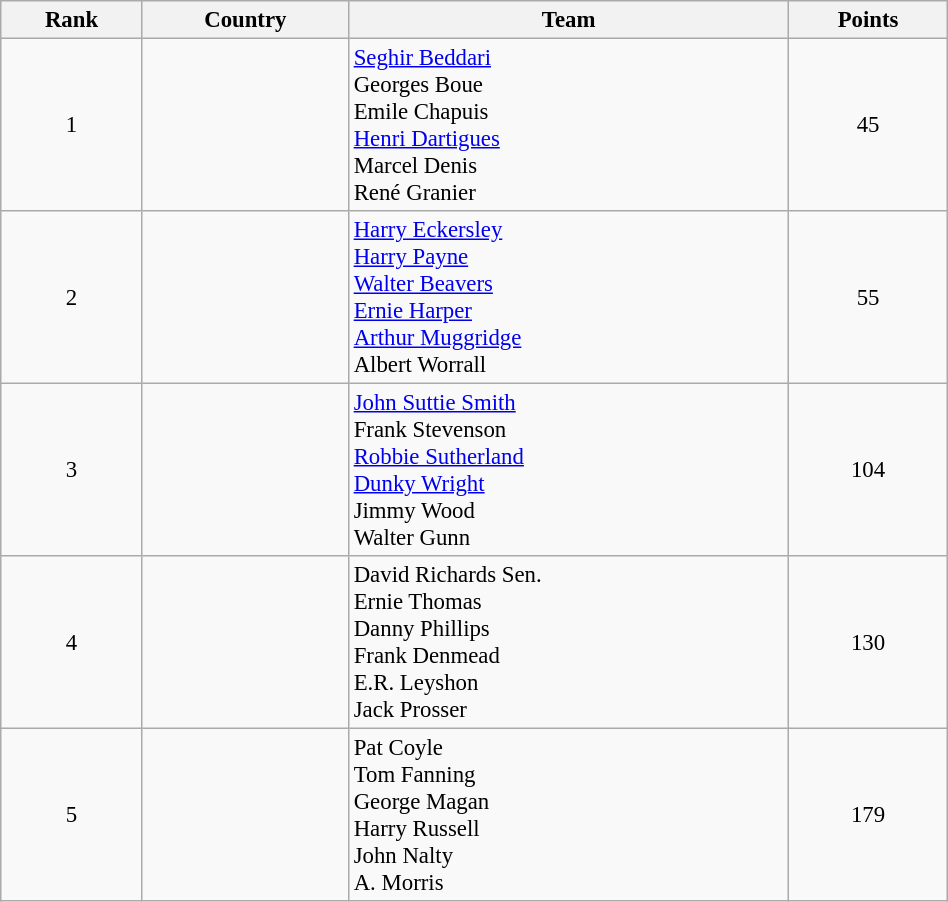<table class="wikitable sortable" style=" text-align:center; font-size:95%;" width="50%">
<tr>
<th>Rank</th>
<th>Country</th>
<th>Team</th>
<th>Points</th>
</tr>
<tr>
<td align=center>1</td>
<td align=left></td>
<td align=left><a href='#'>Seghir Beddari</a><br>Georges Boue<br>Emile Chapuis<br><a href='#'>Henri Dartigues</a><br>Marcel Denis<br>René Granier</td>
<td>45</td>
</tr>
<tr>
<td align=center>2</td>
<td align=left></td>
<td align=left><a href='#'>Harry Eckersley</a><br><a href='#'>Harry Payne</a><br><a href='#'>Walter Beavers</a><br><a href='#'>Ernie Harper</a><br><a href='#'>Arthur Muggridge</a><br>Albert Worrall</td>
<td>55</td>
</tr>
<tr>
<td align=center>3</td>
<td align=left></td>
<td align=left><a href='#'>John Suttie Smith</a><br>Frank Stevenson<br><a href='#'>Robbie Sutherland</a><br><a href='#'>Dunky Wright</a><br>Jimmy Wood<br>Walter Gunn</td>
<td>104</td>
</tr>
<tr>
<td align=center>4</td>
<td align=left></td>
<td align=left>David Richards Sen.<br>Ernie Thomas<br>Danny Phillips<br>Frank Denmead<br>E.R. Leyshon<br>Jack Prosser</td>
<td>130</td>
</tr>
<tr>
<td align=center>5</td>
<td align=left></td>
<td align=left>Pat Coyle<br>Tom Fanning<br>George Magan<br>Harry Russell<br>John Nalty<br>A. Morris</td>
<td>179</td>
</tr>
</table>
